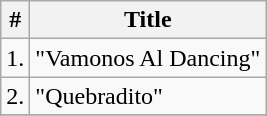<table class="wikitable">
<tr>
<th>#</th>
<th>Title</th>
</tr>
<tr>
<td>1.</td>
<td>"Vamonos Al Dancing"</td>
</tr>
<tr>
<td>2.</td>
<td>"Quebradito"</td>
</tr>
<tr>
</tr>
</table>
